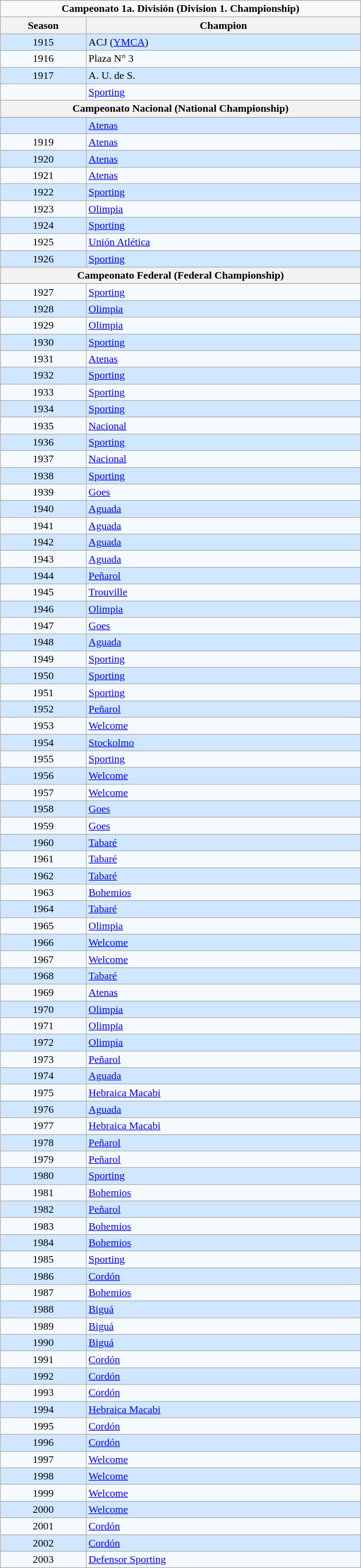<table class="wikitable sortable"  style="text-align:left" width="550px">
<tr>
<td align=center colspan=2><strong>Campeonato 1a. División (Division 1. Championship)</strong></td>
</tr>
<tr align=center bgcolor=#DDDDDD style="color:Black;">
<th width=10%>Season</th>
<th width=32%>Champion</th>
</tr>
<tr align=left bgcolor=#D0E7FF>
<td align=center>1915</td>
<td> ACJ (<a href='#'>YMCA</a>)</td>
</tr>
<tr align=left bgcolor=#F5FAFF>
<td align=center>1916</td>
<td> Plaza N° 3</td>
</tr>
<tr align=left bgcolor=#D0E7FF>
<td align=center>1917</td>
<td> A. U. de S.</td>
</tr>
<tr align=left bgcolor=#F5FAFF>
<td align=center></td>
<td><a href='#'>Sporting</a></td>
</tr>
<tr>
<th colspan="2"><strong>Campeonato Nacional (National Championship)</strong></th>
</tr>
<tr align=center bgcolor=#DDDDDD style="color:Black;">
</tr>
<tr align=left bgcolor=#D0E7FF>
<td align=center></td>
<td> <a href='#'>Atenas</a></td>
</tr>
<tr align=left bgcolor=#F5FAFF>
<td align=center>1919</td>
<td> <a href='#'>Atenas</a></td>
</tr>
<tr align=left bgcolor=#D0E7FF>
<td align=center>1920</td>
<td> <a href='#'>Atenas</a></td>
</tr>
<tr align=left bgcolor=#F5FAFF>
<td align=center>1921</td>
<td> <a href='#'>Atenas</a></td>
</tr>
<tr align=left bgcolor=#D0E7FF>
<td align=center>1922</td>
<td><a href='#'>Sporting</a></td>
</tr>
<tr align=left bgcolor=#F5FAFF>
<td align=center>1923</td>
<td> <a href='#'>Olimpia</a></td>
</tr>
<tr align=left bgcolor=#D0E7FF>
<td align=center>1924</td>
<td><a href='#'>Sporting</a></td>
</tr>
<tr align=left bgcolor=#F5FAFF>
<td align=center>1925</td>
<td><a href='#'>Unión Atlética</a></td>
</tr>
<tr align=left bgcolor=#D0E7FF>
<td align=center>1926</td>
<td><a href='#'>Sporting</a></td>
</tr>
<tr>
<th colspan="2"><strong>Campeonato Federal (Federal Championship)</strong></th>
</tr>
<tr align=center bgcolor=#DDDDDD style="color:Black;">
</tr>
<tr align=left bgcolor=#F5FAFF>
<td align=center>1927</td>
<td><a href='#'>Sporting</a></td>
</tr>
<tr align=left bgcolor=#D0E7FF>
<td align=center>1928</td>
<td> <a href='#'>Olimpia</a></td>
</tr>
<tr align=left bgcolor=#F5FAFF>
<td align=center>1929</td>
<td> <a href='#'>Olimpia</a></td>
</tr>
<tr align=left bgcolor=#D0E7FF>
<td align=center>1930</td>
<td><a href='#'>Sporting</a></td>
</tr>
<tr align=left bgcolor=#F5FAFF>
<td align=center>1931</td>
<td> <a href='#'>Atenas</a></td>
</tr>
<tr align=left bgcolor=#D0E7FF>
<td align=center>1932</td>
<td><a href='#'>Sporting</a></td>
</tr>
<tr align=left bgcolor=#F5FAFF>
<td align=center>1933</td>
<td><a href='#'>Sporting</a></td>
</tr>
<tr align=left bgcolor=#D0E7FF>
<td align=center>1934</td>
<td><a href='#'>Sporting</a></td>
</tr>
<tr align=left bgcolor=#F5FAFF>
<td align=center>1935</td>
<td> <a href='#'>Nacional</a></td>
</tr>
<tr align=left bgcolor=#D0E7FF>
<td align=center>1936</td>
<td><a href='#'>Sporting</a></td>
</tr>
<tr align=left bgcolor=#F5FAFF>
<td align=center>1937</td>
<td> <a href='#'>Nacional</a></td>
</tr>
<tr align=left bgcolor=#D0E7FF>
<td align=center>1938</td>
<td><a href='#'>Sporting</a></td>
</tr>
<tr align=left bgcolor=#F5FAFF>
<td align=center>1939</td>
<td> <a href='#'>Goes</a></td>
</tr>
<tr align=left bgcolor=#D0E7FF>
<td align=center>1940</td>
<td> <a href='#'>Aguada</a></td>
</tr>
<tr align=left bgcolor=#F5FAFF>
<td align=center>1941</td>
<td> <a href='#'>Aguada</a></td>
</tr>
<tr align=left bgcolor=#D0E7FF>
<td align=center>1942</td>
<td> <a href='#'>Aguada</a></td>
</tr>
<tr align=left bgcolor=#F5FAFF>
<td align=center>1943</td>
<td> <a href='#'>Aguada</a></td>
</tr>
<tr align=left bgcolor=#D0E7FF>
<td align=center>1944</td>
<td> <a href='#'>Peñarol</a></td>
</tr>
<tr align=left bgcolor=#F5FAFF>
<td align=center>1945</td>
<td> <a href='#'>Trouville</a></td>
</tr>
<tr align=left bgcolor=#D0E7FF>
<td align=center>1946</td>
<td> <a href='#'>Olimpia</a></td>
</tr>
<tr align=left bgcolor=#F5FAFF>
<td align=center>1947</td>
<td> <a href='#'>Goes</a></td>
</tr>
<tr align=left bgcolor=#D0E7FF>
<td align=center>1948</td>
<td> <a href='#'>Aguada</a></td>
</tr>
<tr align=left bgcolor=#F5FAFF>
<td align=center>1949</td>
<td><a href='#'>Sporting</a></td>
</tr>
<tr align=left bgcolor=#D0E7FF>
<td align=center>1950</td>
<td><a href='#'>Sporting</a></td>
</tr>
<tr align=left bgcolor=#F5FAFF>
<td align=center>1951</td>
<td><a href='#'>Sporting</a></td>
</tr>
<tr align=left bgcolor=#D0E7FF>
<td align=center>1952</td>
<td> <a href='#'>Peñarol</a></td>
</tr>
<tr align=left bgcolor=#F5FAFF>
<td align=center>1953</td>
<td> <a href='#'>Welcome</a></td>
</tr>
<tr align=left bgcolor=#D0E7FF>
<td align=center>1954</td>
<td> <a href='#'>Stockolmo</a></td>
</tr>
<tr align=left bgcolor=#F5FAFF>
<td align=center>1955</td>
<td><a href='#'>Sporting</a></td>
</tr>
<tr align=left bgcolor=#D0E7FF>
<td align=center>1956</td>
<td> <a href='#'>Welcome</a></td>
</tr>
<tr align=left bgcolor=#F5FAFF>
<td align=center>1957</td>
<td> <a href='#'>Welcome</a></td>
</tr>
<tr align=left bgcolor=#D0E7FF>
<td align=center>1958</td>
<td> <a href='#'>Goes</a></td>
</tr>
<tr align=left bgcolor=#F5FAFF>
<td align=center>1959</td>
<td> <a href='#'>Goes</a></td>
</tr>
<tr align=left bgcolor=#D0E7FF>
<td align=center>1960</td>
<td> <a href='#'>Tabaré</a></td>
</tr>
<tr align=left bgcolor=#F5FAFF>
<td align=center>1961</td>
<td> <a href='#'>Tabaré</a></td>
</tr>
<tr align=left bgcolor=#D0E7FF>
<td align=center>1962</td>
<td> <a href='#'>Tabaré</a></td>
</tr>
<tr align=left bgcolor=#F5FAFF>
<td align=center>1963</td>
<td> <a href='#'>Bohemios</a></td>
</tr>
<tr align=left bgcolor=#D0E7FF>
<td align=center>1964</td>
<td> <a href='#'>Tabaré</a></td>
</tr>
<tr align=left bgcolor=#F5FAFF>
<td align=center>1965</td>
<td> <a href='#'>Olimpia</a></td>
</tr>
<tr align=left bgcolor=#D0E7FF>
<td align=center>1966</td>
<td> <a href='#'>Welcome</a></td>
</tr>
<tr align=left bgcolor=#F5FAFF>
<td align=center>1967</td>
<td> <a href='#'>Welcome</a></td>
</tr>
<tr align=left bgcolor=#D0E7FF>
<td align=center>1968</td>
<td> <a href='#'>Tabaré</a></td>
</tr>
<tr align=left bgcolor=#F5FAFF>
<td align=center>1969</td>
<td> <a href='#'>Atenas</a></td>
</tr>
<tr align=left bgcolor=#D0E7FF>
<td align=center>1970</td>
<td> <a href='#'>Olimpia</a></td>
</tr>
<tr align=left bgcolor=#F5FAFF>
<td align=center>1971</td>
<td> <a href='#'>Olimpia</a></td>
</tr>
<tr align=left bgcolor=#D0E7FF>
<td align=center>1972</td>
<td> <a href='#'>Olimpia</a></td>
</tr>
<tr align=left bgcolor=#F5FAFF>
<td align=center>1973</td>
<td> <a href='#'>Peñarol</a></td>
</tr>
<tr align=left bgcolor=#D0E7FF>
<td align=center>1974</td>
<td> <a href='#'>Aguada</a></td>
</tr>
<tr align=left bgcolor=#F5FAFF>
<td align=center>1975</td>
<td> <a href='#'>Hebraica Macabi</a></td>
</tr>
<tr align=left bgcolor=#D0E7FF>
<td align=center>1976</td>
<td> <a href='#'>Aguada</a></td>
</tr>
<tr align=left bgcolor=#F5FAFF>
<td align=center>1977</td>
<td> <a href='#'>Hebraica Macabi</a></td>
</tr>
<tr align=left bgcolor=#D0E7FF>
<td align=center>1978</td>
<td> <a href='#'>Peñarol</a></td>
</tr>
<tr align=left bgcolor=#F5FAFF>
<td align=center>1979</td>
<td> <a href='#'>Peñarol</a></td>
</tr>
<tr align=left bgcolor=#D0E7FF>
<td align=center>1980</td>
<td><a href='#'>Sporting</a></td>
</tr>
<tr align=left bgcolor=#F5FAFF>
<td align=center>1981</td>
<td> <a href='#'>Bohemios</a></td>
</tr>
<tr align=left bgcolor=#D0E7FF>
<td align=center>1982</td>
<td> <a href='#'>Peñarol</a></td>
</tr>
<tr align=left bgcolor=#F5FAFF>
<td align=center>1983</td>
<td> <a href='#'>Bohemios</a></td>
</tr>
<tr align=left bgcolor=#D0E7FF>
<td align=center>1984</td>
<td> <a href='#'>Bohemios</a></td>
</tr>
<tr align=left bgcolor=#F5FAFF>
<td align=center>1985</td>
<td><a href='#'>Sporting</a></td>
</tr>
<tr align=left bgcolor=#D0E7FF>
<td align=center>1986</td>
<td> <a href='#'>Cordón</a></td>
</tr>
<tr align=left bgcolor=#F5FAFF>
<td align=center>1987</td>
<td> <a href='#'>Bohemios</a></td>
</tr>
<tr align=left bgcolor=#D0E7FF>
<td align=center>1988</td>
<td> <a href='#'>Biguá</a></td>
</tr>
<tr align=left bgcolor=#F5FAFF>
<td align=center>1989</td>
<td> <a href='#'>Biguá</a></td>
</tr>
<tr align=left bgcolor=#D0E7FF>
<td align=center>1990</td>
<td> <a href='#'>Biguá</a></td>
</tr>
<tr align=left bgcolor=#F5FAFF>
<td align=center>1991</td>
<td> <a href='#'>Cordón</a></td>
</tr>
<tr align=left bgcolor=#D0E7FF>
<td align=center>1992</td>
<td> <a href='#'>Cordón</a></td>
</tr>
<tr align=left bgcolor=#F5FAFF>
<td align=center>1993</td>
<td> <a href='#'>Cordón</a></td>
</tr>
<tr align=left bgcolor=#D0E7FF>
<td align=center>1994</td>
<td> <a href='#'>Hebraica Macabi</a></td>
</tr>
<tr align=left bgcolor=#F5FAFF>
<td align=center>1995</td>
<td> <a href='#'>Cordón</a></td>
</tr>
<tr align=left bgcolor=#D0E7FF>
<td align=center>1996</td>
<td> <a href='#'>Cordón</a></td>
</tr>
<tr align=left bgcolor=#F5FAFF>
<td align=center>1997</td>
<td> <a href='#'>Welcome</a></td>
</tr>
<tr align=left bgcolor=#D0E7FF>
<td align=center>1998</td>
<td> <a href='#'>Welcome</a></td>
</tr>
<tr align=left bgcolor=#F5FAFF>
<td align=center>1999</td>
<td> <a href='#'>Welcome</a></td>
</tr>
<tr align=left bgcolor=#D0E7FF>
<td align=center>2000</td>
<td> <a href='#'>Welcome</a></td>
</tr>
<tr align=left bgcolor=#F5FAFF>
<td align=center>2001</td>
<td> <a href='#'>Cordón</a></td>
</tr>
<tr align=left bgcolor=#D0E7FF>
<td align=center>2002</td>
<td> <a href='#'>Cordón</a></td>
</tr>
<tr align=left bgcolor=#F5FAFF>
<td align=center>2003</td>
<td><a href='#'>Defensor Sporting</a></td>
</tr>
</table>
